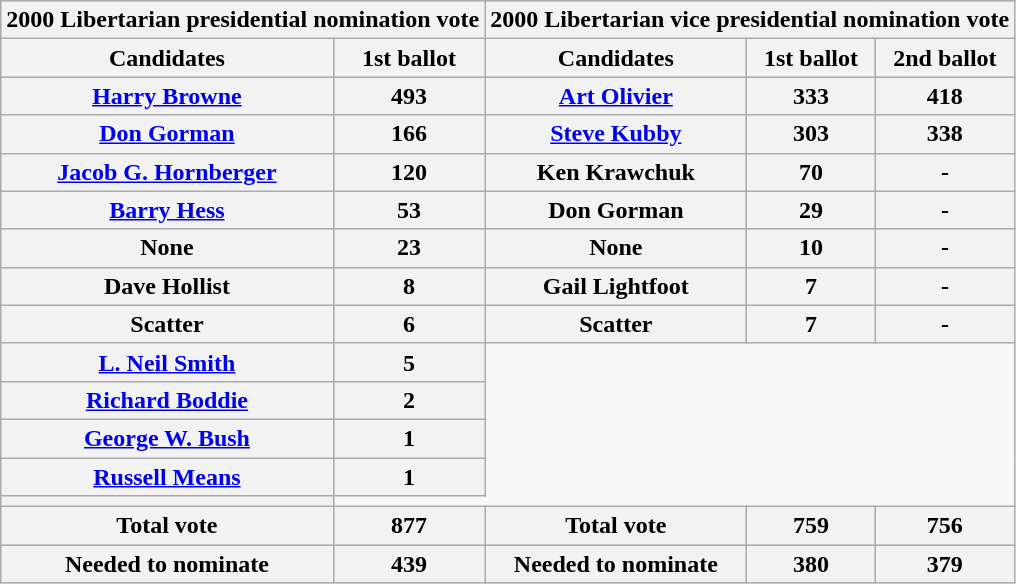<table class="wikitable" style="text-align:center">
<tr style="background:lightgrey;">
<th colspan="2">2000 Libertarian presidential nomination vote</th>
<th colspan="3">2000 Libertarian vice presidential nomination vote </th>
</tr>
<tr style="background:lightgrey;">
<th>Candidates</th>
<th>1st ballot</th>
<th>Candidates</th>
<th>1st ballot</th>
<th>2nd ballot</th>
</tr>
<tr>
<th><a href='#'>Harry Browne</a></th>
<th>493</th>
<th><a href='#'>Art Olivier</a></th>
<th>333</th>
<th>418</th>
</tr>
<tr>
<th><a href='#'>Don Gorman</a></th>
<th>166</th>
<th><a href='#'>Steve Kubby</a></th>
<th>303</th>
<th>338</th>
</tr>
<tr>
<th><a href='#'>Jacob G. Hornberger</a></th>
<th>120</th>
<th>Ken Krawchuk</th>
<th>70</th>
<th>-</th>
</tr>
<tr>
<th><a href='#'>Barry Hess</a></th>
<th>53</th>
<th>Don Gorman</th>
<th>29</th>
<th>-</th>
</tr>
<tr>
<th>None</th>
<th>23</th>
<th>None</th>
<th>10</th>
<th>-</th>
</tr>
<tr>
<th>Dave Hollist</th>
<th>8</th>
<th>Gail Lightfoot</th>
<th>7</th>
<th>-</th>
</tr>
<tr>
<th>Scatter</th>
<th>6</th>
<th>Scatter</th>
<th>7</th>
<th>-</th>
</tr>
<tr>
<th><a href='#'>L. Neil Smith</a></th>
<th>5</th>
</tr>
<tr>
<th><a href='#'>Richard Boddie</a></th>
<th>2</th>
</tr>
<tr>
<th><a href='#'>George W. Bush</a></th>
<th>1</th>
</tr>
<tr>
<th><a href='#'>Russell Means</a></th>
<th>1</th>
</tr>
<tr>
<th></th>
</tr>
<tr style="background:lightgrey;">
<th>Total vote</th>
<th>877</th>
<th>Total vote</th>
<th>759</th>
<th>756</th>
</tr>
<tr style="background:lightgrey;">
<th>Needed to nominate</th>
<th>439</th>
<th>Needed to nominate</th>
<th>380</th>
<th>379</th>
</tr>
</table>
